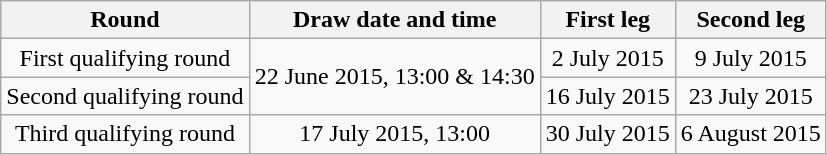<table class="wikitable" style="text-align:center">
<tr>
<th>Round</th>
<th>Draw date and time</th>
<th>First leg</th>
<th>Second leg</th>
</tr>
<tr>
<td>First qualifying round</td>
<td rowspan=2>22 June 2015, 13:00 & 14:30</td>
<td>2 July 2015</td>
<td>9 July 2015</td>
</tr>
<tr>
<td>Second qualifying round</td>
<td>16 July 2015</td>
<td>23 July 2015</td>
</tr>
<tr>
<td>Third qualifying round</td>
<td>17 July 2015, 13:00</td>
<td>30 July 2015</td>
<td>6 August 2015</td>
</tr>
</table>
